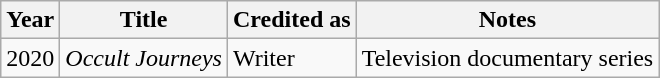<table class="wikitable">
<tr>
<th>Year</th>
<th>Title</th>
<th>Credited as</th>
<th>Notes</th>
</tr>
<tr>
<td>2020</td>
<td><em>Occult Journeys</em></td>
<td>Writer</td>
<td>Television documentary series</td>
</tr>
</table>
